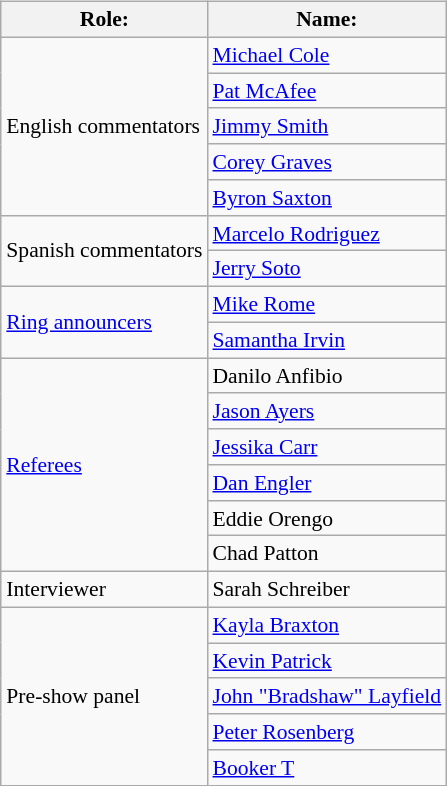<table class=wikitable style="font-size:90%; margin: 0.5em 0 0.5em 1em; float: right; clear: right;">
<tr>
<th>Role:</th>
<th>Name:</th>
</tr>
<tr>
<td rowspan=5>English commentators</td>
<td><a href='#'>Michael Cole</a> </td>
</tr>
<tr>
<td><a href='#'>Pat McAfee</a> </td>
</tr>
<tr>
<td><a href='#'>Jimmy Smith</a> </td>
</tr>
<tr>
<td><a href='#'>Corey Graves</a> </td>
</tr>
<tr>
<td><a href='#'>Byron Saxton</a> </td>
</tr>
<tr>
<td rowspan=2>Spanish commentators</td>
<td><a href='#'>Marcelo Rodriguez</a></td>
</tr>
<tr>
<td><a href='#'>Jerry Soto</a></td>
</tr>
<tr>
<td rowspan=2><a href='#'>Ring announcers</a></td>
<td><a href='#'>Mike Rome</a> </td>
</tr>
<tr>
<td><a href='#'>Samantha Irvin</a> </td>
</tr>
<tr>
<td rowspan=6><a href='#'>Referees</a></td>
<td>Danilo Anfibio</td>
</tr>
<tr>
<td><a href='#'>Jason Ayers</a></td>
</tr>
<tr>
<td><a href='#'>Jessika Carr</a></td>
</tr>
<tr>
<td><a href='#'>Dan Engler</a></td>
</tr>
<tr>
<td>Eddie Orengo</td>
</tr>
<tr>
<td>Chad Patton</td>
</tr>
<tr>
<td rowspan=1>Interviewer</td>
<td>Sarah Schreiber</td>
</tr>
<tr>
<td rowspan="5">Pre-show panel</td>
<td><a href='#'>Kayla Braxton</a></td>
</tr>
<tr>
<td><a href='#'>Kevin Patrick</a></td>
</tr>
<tr>
<td><a href='#'>John "Bradshaw" Layfield</a></td>
</tr>
<tr>
<td><a href='#'>Peter Rosenberg</a></td>
</tr>
<tr>
<td><a href='#'>Booker T</a></td>
</tr>
</table>
